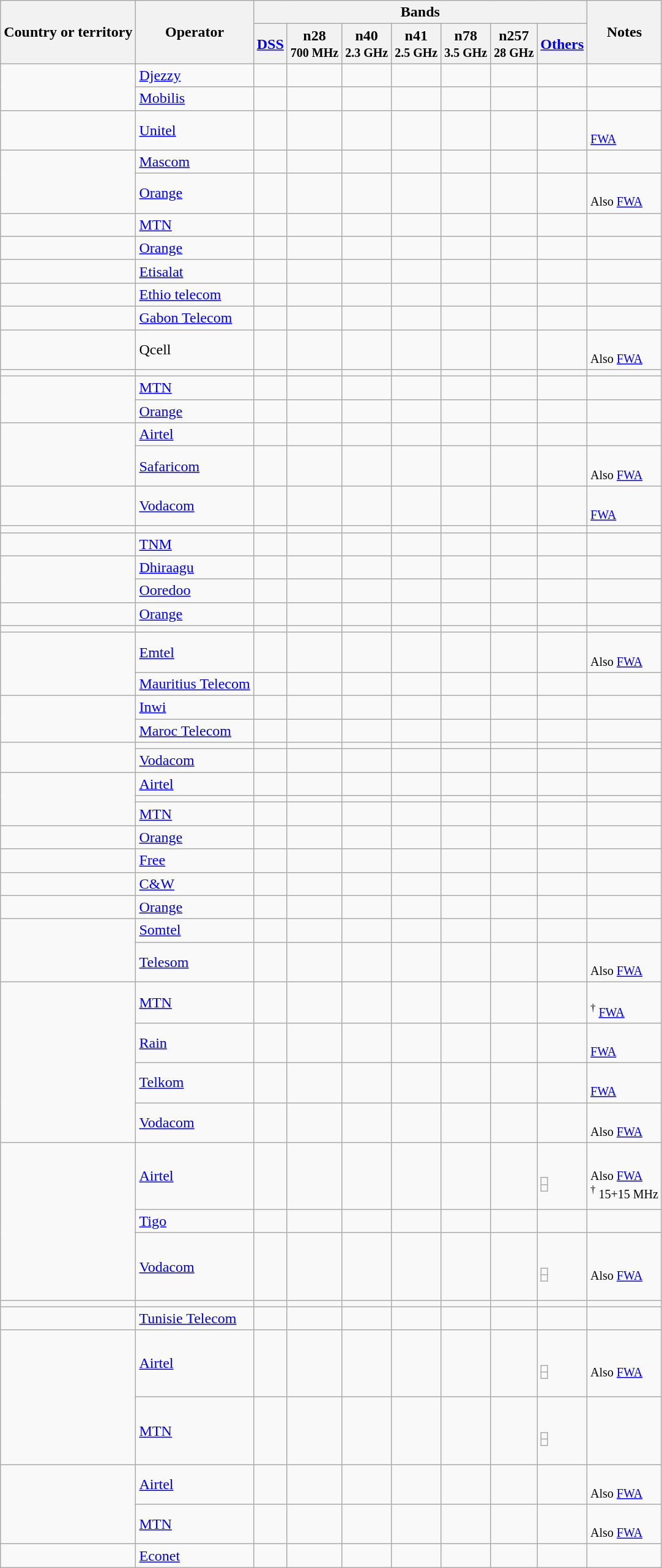<table class="wikitable sortable sticky-header-multi">
<tr>
<th rowspan="2">Country or territory</th>
<th rowspan="2">Operator</th>
<th colspan="7">Bands</th>
<th rowspan="2" class="unsortable">Notes</th>
</tr>
<tr>
<th data-sort-type="number"><a href='#'>DSS</a></th>
<th data-sort-type="number">n28<br><small>700 MHz</small></th>
<th data-sort-type="number">n40<br><small>2.3 GHz</small></th>
<th data-sort-type="number">n41<br><small>2.5 GHz</small></th>
<th data-sort-type="number">n78<br><small>3.5 GHz</small></th>
<th data-sort-type="number">n257<br><small>28 GHz</small></th>
<th class="unsortable"><a href='#'>Others</a></th>
</tr>
<tr id="Algeria">
<td rowspan="2"></td>
<td><a href='#'>Djezzy</a></td>
<td></td>
<td></td>
<td></td>
<td></td>
<td></td>
<td></td>
<td></td>
<td></td>
</tr>
<tr>
<td><a href='#'>Mobilis</a></td>
<td></td>
<td></td>
<td></td>
<td></td>
<td></td>
<td></td>
<td></td>
<td></td>
</tr>
<tr id="Angola">
<td></td>
<td><a href='#'>Unitel</a></td>
<td></td>
<td></td>
<td></td>
<td></td>
<td></td>
<td></td>
<td></td>
<td><br><small><a href='#'>FWA</a></small></td>
</tr>
<tr id="Botswana">
<td rowspan="2"></td>
<td><a href='#'>Mascom</a></td>
<td></td>
<td></td>
<td></td>
<td></td>
<td></td>
<td></td>
<td></td>
<td></td>
</tr>
<tr>
<td><a href='#'>Orange</a></td>
<td></td>
<td></td>
<td></td>
<td></td>
<td></td>
<td></td>
<td></td>
<td><br><small>Also <a href='#'>FWA</a></small></td>
</tr>
<tr id="Congo">
<td></td>
<td><a href='#'>MTN</a></td>
<td></td>
<td></td>
<td></td>
<td></td>
<td></td>
<td></td>
<td></td>
<td></td>
</tr>
<tr id="Democratic_Republic_of_Congo">
<td></td>
<td><a href='#'>Orange</a></td>
<td></td>
<td></td>
<td></td>
<td></td>
<td></td>
<td></td>
<td></td>
<td></td>
</tr>
<tr id="Egypt">
<td></td>
<td><a href='#'>Etisalat</a></td>
<td></td>
<td></td>
<td></td>
<td></td>
<td></td>
<td></td>
<td></td>
<td></td>
</tr>
<tr id="Ethiopia">
<td></td>
<td><a href='#'>Ethio telecom</a></td>
<td></td>
<td></td>
<td></td>
<td></td>
<td></td>
<td></td>
<td></td>
<td></td>
</tr>
<tr id="Gabon">
<td></td>
<td><a href='#'>Gabon Telecom</a></td>
<td></td>
<td></td>
<td></td>
<td></td>
<td></td>
<td></td>
<td></td>
<td></td>
</tr>
<tr id="Gambia">
<td></td>
<td>Qcell</td>
<td></td>
<td></td>
<td></td>
<td></td>
<td></td>
<td></td>
<td></td>
<td><br><small>Also <a href='#'>FWA</a></small></td>
</tr>
<tr id="Guinea">
<td></td>
<td></td>
<td></td>
<td></td>
<td></td>
<td></td>
<td></td>
<td></td>
<td></td>
<td></td>
</tr>
<tr id="Ivory_Coast">
<td rowspan="2"></td>
<td><a href='#'>MTN</a></td>
<td></td>
<td></td>
<td></td>
<td></td>
<td></td>
<td></td>
<td></td>
<td></td>
</tr>
<tr>
<td><a href='#'>Orange</a></td>
<td></td>
<td></td>
<td></td>
<td></td>
<td></td>
<td></td>
<td></td>
<td></td>
</tr>
<tr id="Kenya">
<td rowspan="2"></td>
<td><a href='#'>Airtel</a></td>
<td></td>
<td></td>
<td></td>
<td></td>
<td></td>
<td></td>
<td></td>
<td></td>
</tr>
<tr>
<td><a href='#'>Safaricom</a></td>
<td></td>
<td></td>
<td></td>
<td></td>
<td></td>
<td></td>
<td></td>
<td><br><small>Also <a href='#'>FWA</a></small></td>
</tr>
<tr id="Lesotho">
<td></td>
<td><a href='#'>Vodacom</a></td>
<td></td>
<td></td>
<td></td>
<td></td>
<td></td>
<td></td>
<td></td>
<td><br><small><a href='#'>FWA</a></small></td>
</tr>
<tr id="Libya">
<td></td>
<td></td>
<td></td>
<td></td>
<td></td>
<td></td>
<td></td>
<td></td>
<td></td>
<td></td>
</tr>
<tr id="Malawi">
<td></td>
<td><a href='#'>TNM</a></td>
<td></td>
<td></td>
<td></td>
<td></td>
<td></td>
<td></td>
<td></td>
<td></td>
</tr>
<tr id="Maldives">
<td rowspan="2"></td>
<td><a href='#'>Dhiraagu</a></td>
<td></td>
<td></td>
<td></td>
<td></td>
<td></td>
<td></td>
<td></td>
<td></td>
</tr>
<tr>
<td><a href='#'>Ooredoo</a></td>
<td></td>
<td></td>
<td></td>
<td></td>
<td></td>
<td></td>
<td></td>
<td></td>
</tr>
<tr id="Mali">
<td></td>
<td><a href='#'>Orange</a></td>
<td></td>
<td></td>
<td></td>
<td></td>
<td></td>
<td></td>
<td></td>
<td></td>
</tr>
<tr id="Mauritania">
<td></td>
<td></td>
<td></td>
<td></td>
<td></td>
<td></td>
<td></td>
<td></td>
<td></td>
<td></td>
</tr>
<tr id="Mauritius">
<td rowspan="2"></td>
<td><a href='#'>Emtel</a></td>
<td></td>
<td></td>
<td></td>
<td></td>
<td></td>
<td></td>
<td></td>
<td><br><small>Also <a href='#'>FWA</a></small></td>
</tr>
<tr>
<td><a href='#'>Mauritius Telecom</a></td>
<td></td>
<td></td>
<td></td>
<td></td>
<td></td>
<td></td>
<td></td>
<td></td>
</tr>
<tr id="Morocco">
<td rowspan="2"></td>
<td><a href='#'>Inwi</a></td>
<td></td>
<td></td>
<td></td>
<td></td>
<td></td>
<td></td>
<td></td>
<td></td>
</tr>
<tr>
<td><a href='#'>Maroc Telecom</a></td>
<td></td>
<td></td>
<td></td>
<td></td>
<td></td>
<td></td>
<td></td>
<td></td>
</tr>
<tr id="Mozambique">
<td rowspan="2"></td>
<td></td>
<td></td>
<td></td>
<td></td>
<td></td>
<td></td>
<td></td>
<td></td>
<td></td>
</tr>
<tr>
<td><a href='#'>Vodacom</a></td>
<td></td>
<td></td>
<td></td>
<td></td>
<td></td>
<td></td>
<td></td>
<td></td>
</tr>
<tr id="Nigeria">
<td rowspan="3"></td>
<td><a href='#'>Airtel</a></td>
<td></td>
<td></td>
<td></td>
<td></td>
<td></td>
<td></td>
<td></td>
<td></td>
</tr>
<tr>
<td></td>
<td></td>
<td></td>
<td></td>
<td></td>
<td></td>
<td></td>
<td></td>
<td></td>
</tr>
<tr>
<td><a href='#'>MTN</a></td>
<td></td>
<td></td>
<td></td>
<td></td>
<td></td>
<td></td>
<td></td>
<td></td>
</tr>
<tr id="Reunion">
<td></td>
<td><a href='#'>Orange</a></td>
<td></td>
<td></td>
<td></td>
<td></td>
<td></td>
<td></td>
<td></td>
<td></td>
</tr>
<tr id="Senegal">
<td></td>
<td><a href='#'>Free</a></td>
<td></td>
<td></td>
<td></td>
<td></td>
<td></td>
<td></td>
<td></td>
<td></td>
</tr>
<tr id="Seychelles">
<td></td>
<td><a href='#'>C&W</a></td>
<td></td>
<td></td>
<td></td>
<td></td>
<td></td>
<td></td>
<td></td>
<td></td>
</tr>
<tr id="Sierra_Leone">
<td></td>
<td><a href='#'>Orange</a></td>
<td></td>
<td></td>
<td></td>
<td></td>
<td></td>
<td></td>
<td></td>
<td></td>
</tr>
<tr id="Somalia">
<td rowspan="2"></td>
<td><a href='#'>Somtel</a></td>
<td></td>
<td></td>
<td></td>
<td></td>
<td></td>
<td></td>
<td></td>
<td></td>
</tr>
<tr>
<td><a href='#'>Telesom</a></td>
<td></td>
<td></td>
<td></td>
<td></td>
<td></td>
<td></td>
<td></td>
<td><br><small>Also <a href='#'>FWA</a></small></td>
</tr>
<tr id="South_Africa">
<td rowspan="4"></td>
<td><a href='#'>MTN</a></td>
<td></td>
<td></td>
<td></td>
<td></td>
<td></td>
<td></td>
<td></td>
<td><br><small><sup>†</sup> <a href='#'>FWA</a></small></td>
</tr>
<tr>
<td><a href='#'>Rain</a></td>
<td></td>
<td></td>
<td></td>
<td></td>
<td></td>
<td></td>
<td></td>
<td><br><small><a href='#'>FWA</a></small></td>
</tr>
<tr>
<td><a href='#'>Telkom</a></td>
<td></td>
<td></td>
<td></td>
<td></td>
<td></td>
<td></td>
<td></td>
<td><br><small><a href='#'>FWA</a></small></td>
</tr>
<tr>
<td><a href='#'>Vodacom</a></td>
<td></td>
<td></td>
<td></td>
<td></td>
<td></td>
<td></td>
<td></td>
<td><br><small>Also <a href='#'>FWA</a></small></td>
</tr>
<tr id="Tanzania">
<td rowspan="3"></td>
<td><a href='#'>Airtel</a></td>
<td></td>
<td></td>
<td></td>
<td></td>
<td></td>
<td></td>
<td><br><table class="wikitable" style="border:none">
<tr>
<td></td>
</tr>
<tr>
<td></td>
</tr>
</table>
</td>
<td><br><small>Also <a href='#'>FWA</a></small><br><small><sup>†</sup> 15+15 MHz</small></td>
</tr>
<tr>
<td><a href='#'>Tigo</a></td>
<td></td>
<td></td>
<td></td>
<td></td>
<td></td>
<td></td>
<td></td>
<td></td>
</tr>
<tr>
<td><a href='#'>Vodacom</a></td>
<td></td>
<td></td>
<td></td>
<td></td>
<td></td>
<td></td>
<td><br><table class="wikitable" style="border:none">
<tr>
<td></td>
</tr>
<tr>
<td></td>
</tr>
</table>
</td>
<td><br><small>Also <a href='#'>FWA</a></small></td>
</tr>
<tr id="Togo">
<td></td>
<td></td>
<td></td>
<td></td>
<td></td>
<td></td>
<td></td>
<td></td>
<td></td>
<td></td>
</tr>
<tr id="Tunisia">
<td></td>
<td><a href='#'>Tunisie Telecom</a></td>
<td></td>
<td></td>
<td></td>
<td></td>
<td></td>
<td></td>
<td></td>
<td></td>
</tr>
<tr id="Uganda">
<td rowspan="2"></td>
<td><a href='#'>Airtel</a></td>
<td></td>
<td></td>
<td></td>
<td></td>
<td></td>
<td></td>
<td><br><table class="wikitable" style="border:none">
<tr>
<td></td>
</tr>
<tr>
<td></td>
</tr>
</table>
</td>
<td><br><small>Also <a href='#'>FWA</a></small></td>
</tr>
<tr>
<td><a href='#'>MTN</a></td>
<td></td>
<td></td>
<td></td>
<td></td>
<td></td>
<td></td>
<td><br><table class="wikitable" style="border:none">
<tr>
<td></td>
</tr>
<tr>
<td></td>
</tr>
</table>
</td>
<td></td>
</tr>
<tr id="Zambia">
<td rowspan="2"></td>
<td><a href='#'>Airtel</a></td>
<td></td>
<td></td>
<td></td>
<td></td>
<td></td>
<td></td>
<td></td>
<td><br><small>Also <a href='#'>FWA</a></small></td>
</tr>
<tr>
<td><a href='#'>MTN</a></td>
<td></td>
<td></td>
<td></td>
<td></td>
<td></td>
<td></td>
<td></td>
<td><br><small>Also <a href='#'>FWA</a></small></td>
</tr>
<tr id="Zimbabwe">
<td></td>
<td><a href='#'>Econet</a></td>
<td></td>
<td></td>
<td></td>
<td></td>
<td></td>
<td></td>
<td></td>
<td></td>
</tr>
</table>
